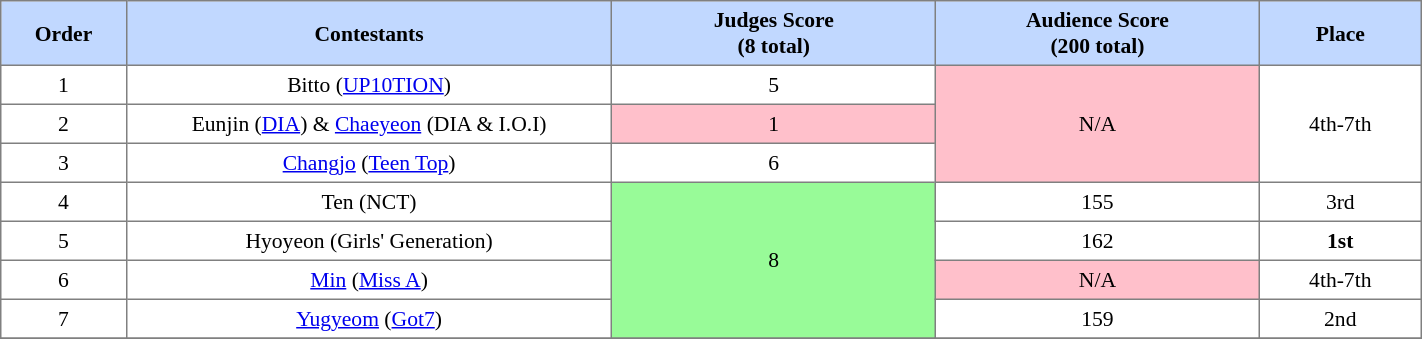<table border="1" cellpadding="4" cellspacing="0" style="text-align:center; font-size:90%; border-collapse:collapse;" width=75%>
<tr style="background:#C1D8FF;">
<th width=3%>Order</th>
<th width=15%>Contestants</th>
<th width=10%>Judges Score<br>(8 total)</th>
<th width=10%>Audience Score<br>(200 total)</th>
<th width=5%; align=center>Place</th>
</tr>
<tr>
<td>1</td>
<td>Bitto (<a href='#'>UP10TION</a>)</td>
<td>5</td>
<td rowspan=3 ; style="background:pink">N/A</td>
<td rowspan=3>4th-7th</td>
</tr>
<tr>
<td>2</td>
<td>Eunjin (<a href='#'>DIA</a>) & <a href='#'>Chaeyeon</a> (DIA & I.O.I)</td>
<td style="background:pink">1</td>
</tr>
<tr>
<td>3</td>
<td><a href='#'>Changjo</a> (<a href='#'>Teen Top</a>)</td>
<td>6</td>
</tr>
<tr>
<td>4</td>
<td>Ten (NCT)</td>
<td rowspan=4 ; style="background:palegreen">8</td>
<td>155</td>
<td>3rd</td>
</tr>
<tr>
<td>5</td>
<td>Hyoyeon (Girls' Generation)</td>
<td>162</td>
<td><strong>1st</strong></td>
</tr>
<tr>
<td>6</td>
<td><a href='#'>Min</a> (<a href='#'>Miss A</a>)</td>
<td style="background:pink">N/A</td>
<td>4th-7th</td>
</tr>
<tr>
<td>7</td>
<td><a href='#'>Yugyeom</a> (<a href='#'>Got7</a>)</td>
<td>159</td>
<td>2nd</td>
</tr>
<tr>
</tr>
</table>
